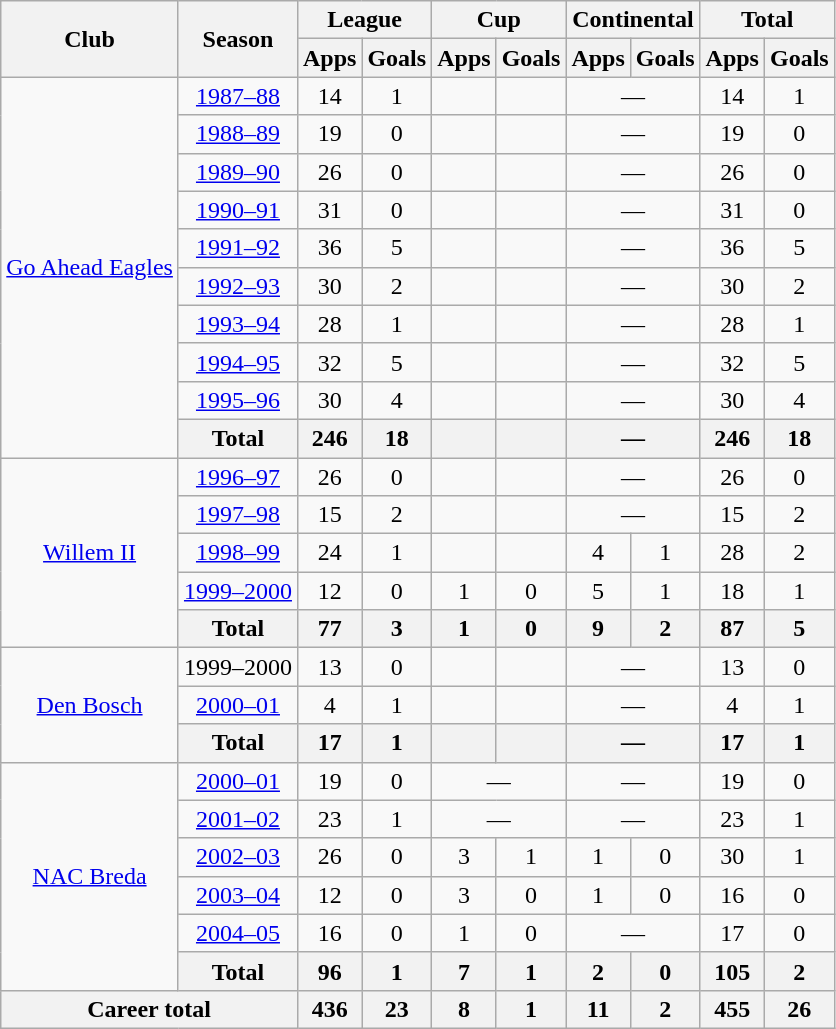<table class="wikitable" style="text-align:center">
<tr>
<th rowspan="2">Club</th>
<th rowspan="2">Season</th>
<th colspan="2">League</th>
<th colspan="2">Cup</th>
<th colspan="2">Continental</th>
<th colspan="2">Total</th>
</tr>
<tr>
<th>Apps</th>
<th>Goals</th>
<th>Apps</th>
<th>Goals</th>
<th>Apps</th>
<th>Goals</th>
<th>Apps</th>
<th>Goals</th>
</tr>
<tr>
<td rowspan="10"><a href='#'>Go Ahead Eagles</a></td>
<td><a href='#'>1987–88</a></td>
<td>14</td>
<td>1</td>
<td></td>
<td></td>
<td colspan="2">—</td>
<td>14</td>
<td>1</td>
</tr>
<tr>
<td><a href='#'>1988–89</a></td>
<td>19</td>
<td>0</td>
<td></td>
<td></td>
<td colspan="2">—</td>
<td>19</td>
<td>0</td>
</tr>
<tr>
<td><a href='#'>1989–90</a></td>
<td>26</td>
<td>0</td>
<td></td>
<td></td>
<td colspan="2">—</td>
<td>26</td>
<td>0</td>
</tr>
<tr>
<td><a href='#'>1990–91</a></td>
<td>31</td>
<td>0</td>
<td></td>
<td></td>
<td colspan="2">—</td>
<td>31</td>
<td>0</td>
</tr>
<tr>
<td><a href='#'>1991–92</a></td>
<td>36</td>
<td>5</td>
<td></td>
<td></td>
<td colspan="2">—</td>
<td>36</td>
<td>5</td>
</tr>
<tr>
<td><a href='#'>1992–93</a></td>
<td>30</td>
<td>2</td>
<td></td>
<td></td>
<td colspan="2">—</td>
<td>30</td>
<td>2</td>
</tr>
<tr>
<td><a href='#'>1993–94</a></td>
<td>28</td>
<td>1</td>
<td></td>
<td></td>
<td colspan="2">—</td>
<td>28</td>
<td>1</td>
</tr>
<tr>
<td><a href='#'>1994–95</a></td>
<td>32</td>
<td>5</td>
<td></td>
<td></td>
<td colspan="2">—</td>
<td>32</td>
<td>5</td>
</tr>
<tr>
<td><a href='#'>1995–96</a></td>
<td>30</td>
<td>4</td>
<td></td>
<td></td>
<td colspan="2">—</td>
<td>30</td>
<td>4</td>
</tr>
<tr>
<th>Total</th>
<th>246</th>
<th>18</th>
<th></th>
<th></th>
<th colspan="2">—</th>
<th>246</th>
<th>18</th>
</tr>
<tr>
<td rowspan="5"><a href='#'>Willem II</a></td>
<td><a href='#'>1996–97</a></td>
<td>26</td>
<td>0</td>
<td></td>
<td></td>
<td colspan="2">—</td>
<td>26</td>
<td>0</td>
</tr>
<tr>
<td><a href='#'>1997–98</a></td>
<td>15</td>
<td>2</td>
<td></td>
<td></td>
<td colspan="2">—</td>
<td>15</td>
<td>2</td>
</tr>
<tr>
<td><a href='#'>1998–99</a></td>
<td>24</td>
<td>1</td>
<td></td>
<td></td>
<td>4</td>
<td>1</td>
<td>28</td>
<td>2</td>
</tr>
<tr>
<td><a href='#'>1999–2000</a></td>
<td>12</td>
<td>0</td>
<td>1</td>
<td>0</td>
<td>5</td>
<td>1</td>
<td>18</td>
<td>1</td>
</tr>
<tr>
<th>Total</th>
<th>77</th>
<th>3</th>
<th>1</th>
<th>0</th>
<th>9</th>
<th>2</th>
<th>87</th>
<th>5</th>
</tr>
<tr>
<td rowspan="3"><a href='#'>Den Bosch</a></td>
<td>1999–2000</td>
<td>13</td>
<td>0</td>
<td></td>
<td></td>
<td colspan="2">—</td>
<td>13</td>
<td>0</td>
</tr>
<tr>
<td><a href='#'>2000–01</a></td>
<td>4</td>
<td>1</td>
<td></td>
<td></td>
<td colspan="2">—</td>
<td>4</td>
<td>1</td>
</tr>
<tr>
<th>Total</th>
<th>17</th>
<th>1</th>
<th></th>
<th></th>
<th colspan="2">—</th>
<th>17</th>
<th>1</th>
</tr>
<tr>
<td rowspan="6"><a href='#'>NAC Breda</a></td>
<td><a href='#'>2000–01</a></td>
<td>19</td>
<td>0</td>
<td colspan="2">—</td>
<td colspan="2">—</td>
<td>19</td>
<td>0</td>
</tr>
<tr>
<td><a href='#'>2001–02</a></td>
<td>23</td>
<td>1</td>
<td colspan="2">—</td>
<td colspan="2">—</td>
<td>23</td>
<td>1</td>
</tr>
<tr>
<td><a href='#'>2002–03</a></td>
<td>26</td>
<td>0</td>
<td>3</td>
<td>1</td>
<td>1</td>
<td>0</td>
<td>30</td>
<td>1</td>
</tr>
<tr>
<td><a href='#'>2003–04</a></td>
<td>12</td>
<td>0</td>
<td>3</td>
<td>0</td>
<td>1</td>
<td>0</td>
<td>16</td>
<td>0</td>
</tr>
<tr>
<td><a href='#'>2004–05</a></td>
<td>16</td>
<td>0</td>
<td>1</td>
<td>0</td>
<td colspan="2">—</td>
<td>17</td>
<td>0</td>
</tr>
<tr>
<th>Total</th>
<th>96</th>
<th>1</th>
<th>7</th>
<th>1</th>
<th>2</th>
<th>0</th>
<th>105</th>
<th>2</th>
</tr>
<tr>
<th colspan="2">Career total</th>
<th>436</th>
<th>23</th>
<th>8</th>
<th>1</th>
<th>11</th>
<th>2</th>
<th>455</th>
<th>26</th>
</tr>
</table>
